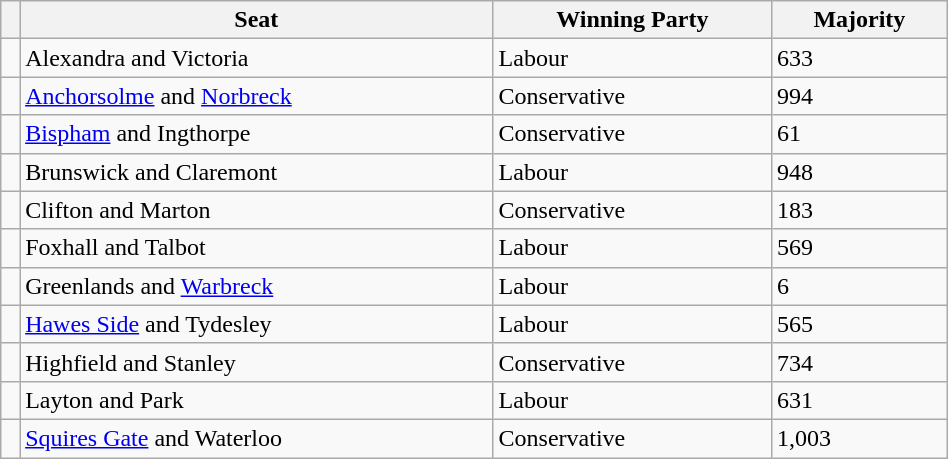<table class="wikitable" style="right; width:50%">
<tr>
<th></th>
<th>Seat</th>
<th>Winning Party</th>
<th>Majority</th>
</tr>
<tr>
<td></td>
<td>Alexandra and Victoria</td>
<td>Labour</td>
<td>633</td>
</tr>
<tr>
<td></td>
<td><a href='#'>Anchorsolme</a> and <a href='#'>Norbreck</a></td>
<td>Conservative</td>
<td>994</td>
</tr>
<tr>
<td></td>
<td><a href='#'>Bispham</a> and Ingthorpe</td>
<td>Conservative</td>
<td>61</td>
</tr>
<tr>
<td></td>
<td>Brunswick and Claremont</td>
<td>Labour</td>
<td>948</td>
</tr>
<tr>
<td></td>
<td>Clifton and Marton</td>
<td>Conservative</td>
<td>183</td>
</tr>
<tr>
<td></td>
<td>Foxhall and Talbot</td>
<td>Labour</td>
<td>569</td>
</tr>
<tr>
<td></td>
<td>Greenlands and <a href='#'>Warbreck</a></td>
<td>Labour</td>
<td>6</td>
</tr>
<tr>
<td></td>
<td><a href='#'>Hawes Side</a> and Tydesley</td>
<td>Labour</td>
<td>565</td>
</tr>
<tr>
<td></td>
<td>Highfield and Stanley</td>
<td>Conservative</td>
<td>734</td>
</tr>
<tr>
<td></td>
<td>Layton and Park</td>
<td>Labour</td>
<td>631</td>
</tr>
<tr>
<td></td>
<td><a href='#'>Squires Gate</a> and Waterloo</td>
<td>Conservative</td>
<td>1,003</td>
</tr>
</table>
